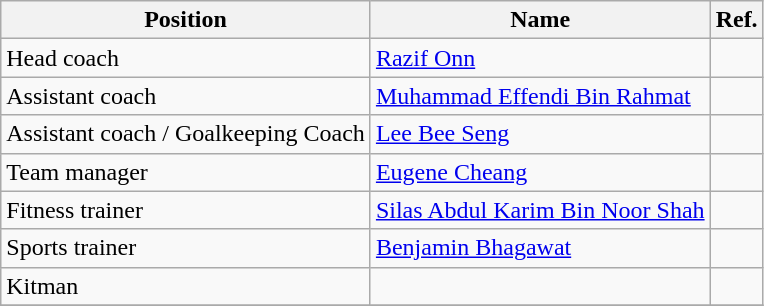<table class="wikitable">
<tr>
<th>Position</th>
<th>Name</th>
<th>Ref.</th>
</tr>
<tr>
<td>Head coach</td>
<td> <a href='#'>Razif Onn</a></td>
<td></td>
</tr>
<tr>
<td>Assistant coach</td>
<td> <a href='#'>Muhammad Effendi Bin Rahmat</a></td>
<td></td>
</tr>
<tr>
<td>Assistant coach / Goalkeeping Coach</td>
<td> <a href='#'>Lee Bee Seng</a></td>
<td></td>
</tr>
<tr>
<td>Team manager</td>
<td> <a href='#'>Eugene Cheang</a></td>
<td></td>
</tr>
<tr>
<td>Fitness trainer</td>
<td> <a href='#'>Silas Abdul Karim Bin Noor Shah</a></td>
<td></td>
</tr>
<tr>
<td>Sports trainer</td>
<td> <a href='#'>Benjamin Bhagawat</a></td>
<td></td>
</tr>
<tr>
<td>Kitman</td>
<td></td>
<td></td>
</tr>
<tr>
</tr>
</table>
